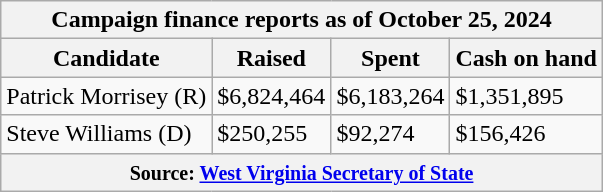<table class="wikitable sortable">
<tr>
<th colspan=4>Campaign finance reports as of October 25, 2024</th>
</tr>
<tr style="text-align:center;">
<th>Candidate</th>
<th>Raised</th>
<th>Spent</th>
<th>Cash on hand</th>
</tr>
<tr>
<td>Patrick Morrisey (R)</td>
<td>$6,824,464</td>
<td>$6,183,264</td>
<td>$1,351,895</td>
</tr>
<tr>
<td>Steve Williams (D)</td>
<td>$250,255</td>
<td>$92,274</td>
<td>$156,426</td>
</tr>
<tr>
<th colspan="4"><small>Source: <a href='#'>West Virginia Secretary of State</a></small></th>
</tr>
</table>
